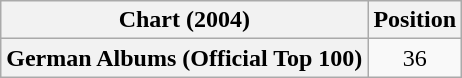<table class="wikitable sortable plainrowheaders" style="text-align:center">
<tr>
<th scope="col">Chart (2004)</th>
<th scope="col">Position</th>
</tr>
<tr>
<th scope="row">German Albums (Official Top 100)</th>
<td style="text-align:center;">36</td>
</tr>
</table>
